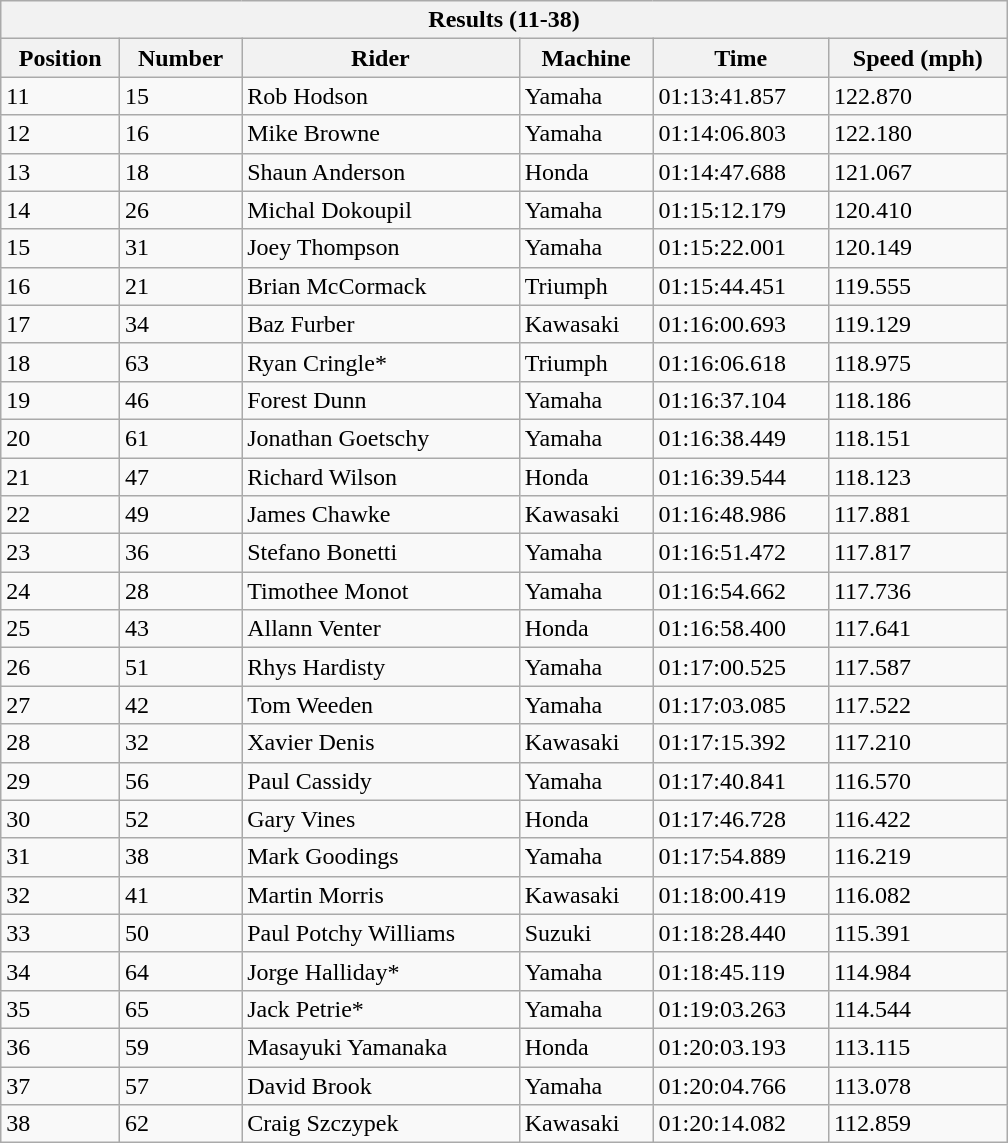<table class="collapsible collapsed wikitable"style="width:42em;margin-top:-1px;">
<tr>
<th scope="col" colspan="6">Results (11-38)</th>
</tr>
<tr>
<th scope="col">Position</th>
<th scope="col">Number</th>
<th scope="col">Rider</th>
<th scope="col">Machine</th>
<th scope="col">Time</th>
<th scope="col">Speed (mph)</th>
</tr>
<tr>
<td>11</td>
<td>15</td>
<td>Rob Hodson</td>
<td>Yamaha</td>
<td>01:13:41.857</td>
<td>122.870</td>
</tr>
<tr>
<td>12</td>
<td>16</td>
<td>Mike Browne</td>
<td>Yamaha</td>
<td>01:14:06.803</td>
<td>122.180</td>
</tr>
<tr>
<td>13</td>
<td>18</td>
<td>Shaun Anderson</td>
<td>Honda</td>
<td>01:14:47.688</td>
<td>121.067</td>
</tr>
<tr>
<td>14</td>
<td>26</td>
<td>Michal Dokoupil</td>
<td>Yamaha</td>
<td>01:15:12.179</td>
<td>120.410</td>
</tr>
<tr>
<td>15</td>
<td>31</td>
<td>Joey Thompson</td>
<td>Yamaha</td>
<td>01:15:22.001</td>
<td>120.149</td>
</tr>
<tr>
<td>16</td>
<td>21</td>
<td>Brian McCormack</td>
<td>Triumph</td>
<td>01:15:44.451</td>
<td>119.555</td>
</tr>
<tr>
<td>17</td>
<td>34</td>
<td>Baz Furber</td>
<td>Kawasaki</td>
<td>01:16:00.693</td>
<td>119.129</td>
</tr>
<tr>
<td>18</td>
<td>63</td>
<td>Ryan Cringle*</td>
<td>Triumph</td>
<td>01:16:06.618</td>
<td>118.975</td>
</tr>
<tr>
<td>19</td>
<td>46</td>
<td>Forest Dunn</td>
<td>Yamaha</td>
<td>01:16:37.104</td>
<td>118.186</td>
</tr>
<tr>
<td>20</td>
<td>61</td>
<td>Jonathan Goetschy</td>
<td>Yamaha</td>
<td>01:16:38.449</td>
<td>118.151</td>
</tr>
<tr>
<td>21</td>
<td>47</td>
<td>Richard Wilson</td>
<td>Honda</td>
<td>01:16:39.544</td>
<td>118.123</td>
</tr>
<tr>
<td>22</td>
<td>49</td>
<td>James Chawke</td>
<td>Kawasaki</td>
<td>01:16:48.986</td>
<td>117.881</td>
</tr>
<tr>
<td>23</td>
<td>36</td>
<td>Stefano Bonetti</td>
<td>Yamaha</td>
<td>01:16:51.472</td>
<td>117.817</td>
</tr>
<tr>
<td>24</td>
<td>28</td>
<td>Timothee Monot</td>
<td>Yamaha</td>
<td>01:16:54.662</td>
<td>117.736</td>
</tr>
<tr>
<td>25</td>
<td>43</td>
<td>Allann Venter</td>
<td>Honda</td>
<td>01:16:58.400</td>
<td>117.641</td>
</tr>
<tr>
<td>26</td>
<td>51</td>
<td>Rhys Hardisty</td>
<td>Yamaha</td>
<td>01:17:00.525</td>
<td>117.587</td>
</tr>
<tr>
<td>27</td>
<td>42</td>
<td>Tom Weeden</td>
<td>Yamaha</td>
<td>01:17:03.085</td>
<td>117.522</td>
</tr>
<tr>
<td>28</td>
<td>32</td>
<td>Xavier Denis</td>
<td>Kawasaki</td>
<td>01:17:15.392</td>
<td>117.210</td>
</tr>
<tr>
<td>29</td>
<td>56</td>
<td>Paul Cassidy</td>
<td>Yamaha</td>
<td>01:17:40.841</td>
<td>116.570</td>
</tr>
<tr>
<td>30</td>
<td>52</td>
<td>Gary Vines</td>
<td>Honda</td>
<td>01:17:46.728</td>
<td>116.422</td>
</tr>
<tr>
<td>31</td>
<td>38</td>
<td>Mark Goodings</td>
<td>Yamaha</td>
<td>01:17:54.889</td>
<td>116.219</td>
</tr>
<tr>
<td>32</td>
<td>41</td>
<td>Martin Morris</td>
<td>Kawasaki</td>
<td>01:18:00.419</td>
<td>116.082</td>
</tr>
<tr>
<td>33</td>
<td>50</td>
<td>Paul Potchy Williams</td>
<td>Suzuki</td>
<td>01:18:28.440</td>
<td>115.391</td>
</tr>
<tr>
<td>34</td>
<td>64</td>
<td>Jorge Halliday*</td>
<td>Yamaha</td>
<td>01:18:45.119</td>
<td>114.984</td>
</tr>
<tr>
<td>35</td>
<td>65</td>
<td>Jack Petrie*</td>
<td>Yamaha</td>
<td>01:19:03.263</td>
<td>114.544</td>
</tr>
<tr>
<td>36</td>
<td>59</td>
<td>Masayuki Yamanaka</td>
<td>Honda</td>
<td>01:20:03.193</td>
<td>113.115</td>
</tr>
<tr>
<td>37</td>
<td>57</td>
<td>David Brook</td>
<td>Yamaha</td>
<td>01:20:04.766</td>
<td>113.078</td>
</tr>
<tr>
<td>38</td>
<td>62</td>
<td>Craig Szczypek</td>
<td>Kawasaki</td>
<td>01:20:14.082</td>
<td>112.859</td>
</tr>
</table>
